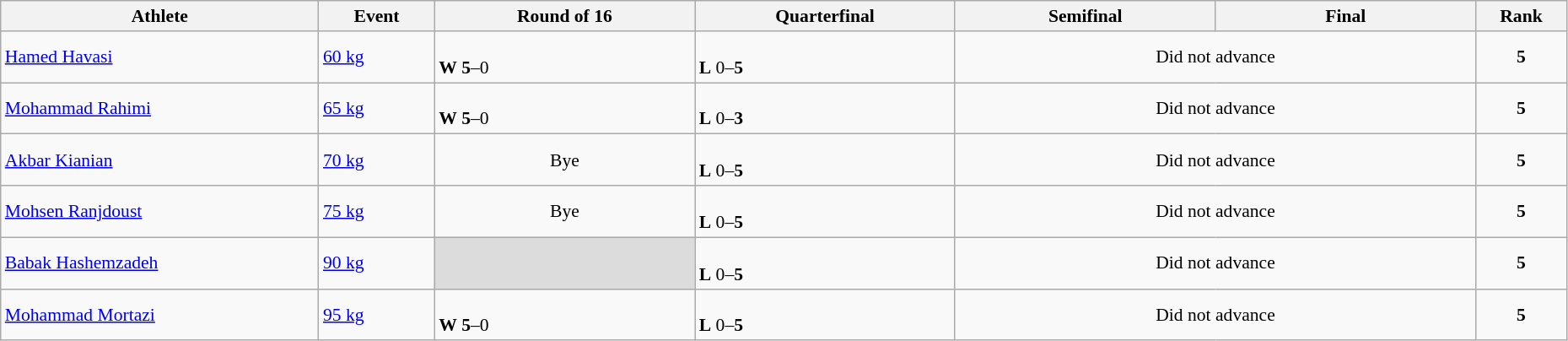<table class="wikitable" width="98%" style="text-align:left; font-size:90%">
<tr>
<th width="11%">Athlete</th>
<th width="4%">Event</th>
<th width="9%">Round of 16</th>
<th width="9%">Quarterfinal</th>
<th width="9%">Semifinal</th>
<th width="9%">Final</th>
<th width="3%">Rank</th>
</tr>
<tr>
<td><a href='#'>Hamed Havasi</a></td>
<td><a href='#'>60 kg</a></td>
<td><br><strong>W</strong> <strong>5</strong>–0</td>
<td><br><strong>L</strong> 0–<strong>5</strong></td>
<td colspan=2 align=center>Did not advance</td>
<td align=center><strong>5</strong></td>
</tr>
<tr>
<td><a href='#'>Mohammad Rahimi</a></td>
<td><a href='#'>65 kg</a></td>
<td><br><strong>W</strong> <strong>5</strong>–0</td>
<td><br><strong>L</strong> 0–<strong>3</strong></td>
<td colspan=2 align=center>Did not advance</td>
<td align=center><strong>5</strong></td>
</tr>
<tr>
<td><a href='#'>Akbar Kianian</a></td>
<td><a href='#'>70 kg</a></td>
<td align=center>Bye</td>
<td><br><strong>L</strong> 0–<strong>5</strong></td>
<td colspan=2 align=center>Did not advance</td>
<td align=center><strong>5</strong></td>
</tr>
<tr>
<td><a href='#'>Mohsen Ranjdoust</a></td>
<td><a href='#'>75 kg</a></td>
<td align=center>Bye</td>
<td><br><strong>L</strong> 0–<strong>5</strong></td>
<td colspan=2 align=center>Did not advance</td>
<td align=center><strong>5</strong></td>
</tr>
<tr>
<td><a href='#'>Babak Hashemzadeh</a></td>
<td><a href='#'>90 kg</a></td>
<td bgcolor=#DCDCDC></td>
<td><br><strong>L</strong> 0–<strong>5</strong></td>
<td colspan=2 align=center>Did not advance</td>
<td align=center><strong>5</strong></td>
</tr>
<tr>
<td><a href='#'>Mohammad Mortazi</a></td>
<td><a href='#'>95 kg</a></td>
<td><br><strong>W</strong> <strong>5</strong>–0</td>
<td><br><strong>L</strong> 0–<strong>5</strong></td>
<td colspan=2 align=center>Did not advance</td>
<td align=center><strong>5</strong></td>
</tr>
</table>
